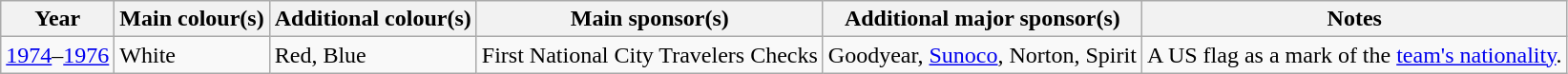<table class="wikitable">
<tr>
<th>Year</th>
<th>Main colour(s)</th>
<th>Additional colour(s)</th>
<th>Main sponsor(s)</th>
<th>Additional major sponsor(s)</th>
<th>Notes</th>
</tr>
<tr>
<td><a href='#'>1974</a>–<a href='#'>1976</a></td>
<td>White</td>
<td>Red, Blue</td>
<td>First National City Travelers Checks</td>
<td>Goodyear, <a href='#'>Sunoco</a>, Norton, Spirit</td>
<td>A US flag as a mark of the <a href='#'>team's nationality</a>.</td>
</tr>
</table>
